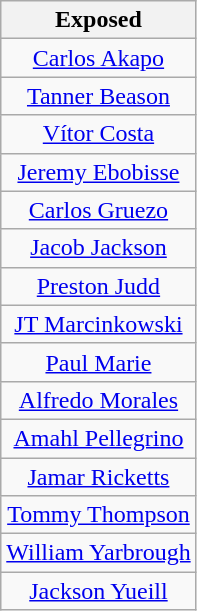<table class="wikitable" style="text-align:center">
<tr>
<th>Exposed</th>
</tr>
<tr>
<td><a href='#'>Carlos Akapo</a></td>
</tr>
<tr>
<td><a href='#'>Tanner Beason</a></td>
</tr>
<tr>
<td><a href='#'>Vítor Costa</a></td>
</tr>
<tr>
<td><a href='#'>Jeremy Ebobisse</a></td>
</tr>
<tr>
<td><a href='#'>Carlos Gruezo</a></td>
</tr>
<tr>
<td><a href='#'>Jacob Jackson</a></td>
</tr>
<tr>
<td><a href='#'>Preston Judd</a></td>
</tr>
<tr>
<td><a href='#'>JT Marcinkowski</a></td>
</tr>
<tr>
<td><a href='#'>Paul Marie</a></td>
</tr>
<tr>
<td><a href='#'>Alfredo Morales</a></td>
</tr>
<tr>
<td><a href='#'>Amahl Pellegrino</a></td>
</tr>
<tr>
<td><a href='#'>Jamar Ricketts</a></td>
</tr>
<tr>
<td><a href='#'>Tommy Thompson</a></td>
</tr>
<tr>
<td><a href='#'>William Yarbrough</a></td>
</tr>
<tr>
<td><a href='#'>Jackson Yueill</a></td>
</tr>
</table>
